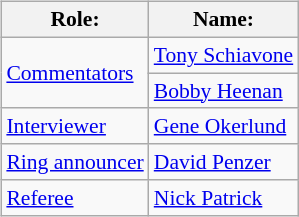<table class=wikitable style="font-size:90%; margin: 0.5em 0 0.5em 1em; float: right; clear: right;">
<tr>
<th>Role:</th>
<th>Name:</th>
</tr>
<tr>
<td rowspan=2><a href='#'>Commentators</a></td>
<td><a href='#'>Tony Schiavone</a></td>
</tr>
<tr>
<td><a href='#'>Bobby Heenan</a></td>
</tr>
<tr>
<td><a href='#'>Interviewer</a></td>
<td><a href='#'>Gene Okerlund</a></td>
</tr>
<tr>
<td><a href='#'>Ring announcer</a></td>
<td><a href='#'>David Penzer</a></td>
</tr>
<tr>
<td><a href='#'>Referee</a></td>
<td><a href='#'>Nick Patrick</a></td>
</tr>
</table>
